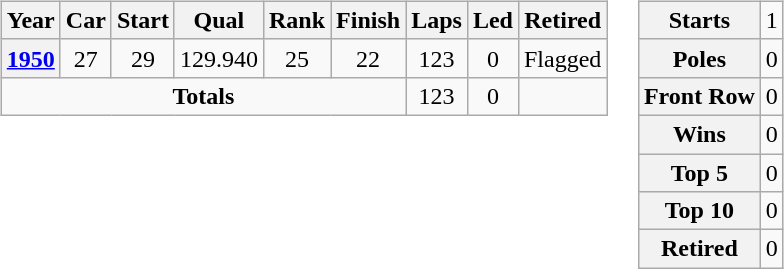<table>
<tr ---- valign="top">
<td><br><table class="wikitable" style="text-align:center">
<tr>
<th>Year</th>
<th>Car</th>
<th>Start</th>
<th>Qual</th>
<th>Rank</th>
<th>Finish</th>
<th>Laps</th>
<th>Led</th>
<th>Retired</th>
</tr>
<tr>
<th><a href='#'>1950</a></th>
<td>27</td>
<td>29</td>
<td>129.940</td>
<td>25</td>
<td>22</td>
<td>123</td>
<td>0</td>
<td>Flagged</td>
</tr>
<tr>
<td colspan="6"><strong>Totals</strong></td>
<td>123</td>
<td>0</td>
<td></td>
</tr>
</table>
</td>
<td><br><table class="wikitable" style="text-align:center">
<tr>
<th>Starts</th>
<td>1</td>
</tr>
<tr>
<th>Poles</th>
<td>0</td>
</tr>
<tr>
<th>Front Row</th>
<td>0</td>
</tr>
<tr>
<th>Wins</th>
<td>0</td>
</tr>
<tr>
<th>Top 5</th>
<td>0</td>
</tr>
<tr>
<th>Top 10</th>
<td>0</td>
</tr>
<tr>
<th>Retired</th>
<td>0</td>
</tr>
</table>
</td>
</tr>
</table>
